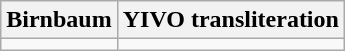<table class="wikitable">
<tr>
<th>Birnbaum</th>
<th>YIVO transliteration</th>
</tr>
<tr>
<td></td>
<td></td>
</tr>
</table>
